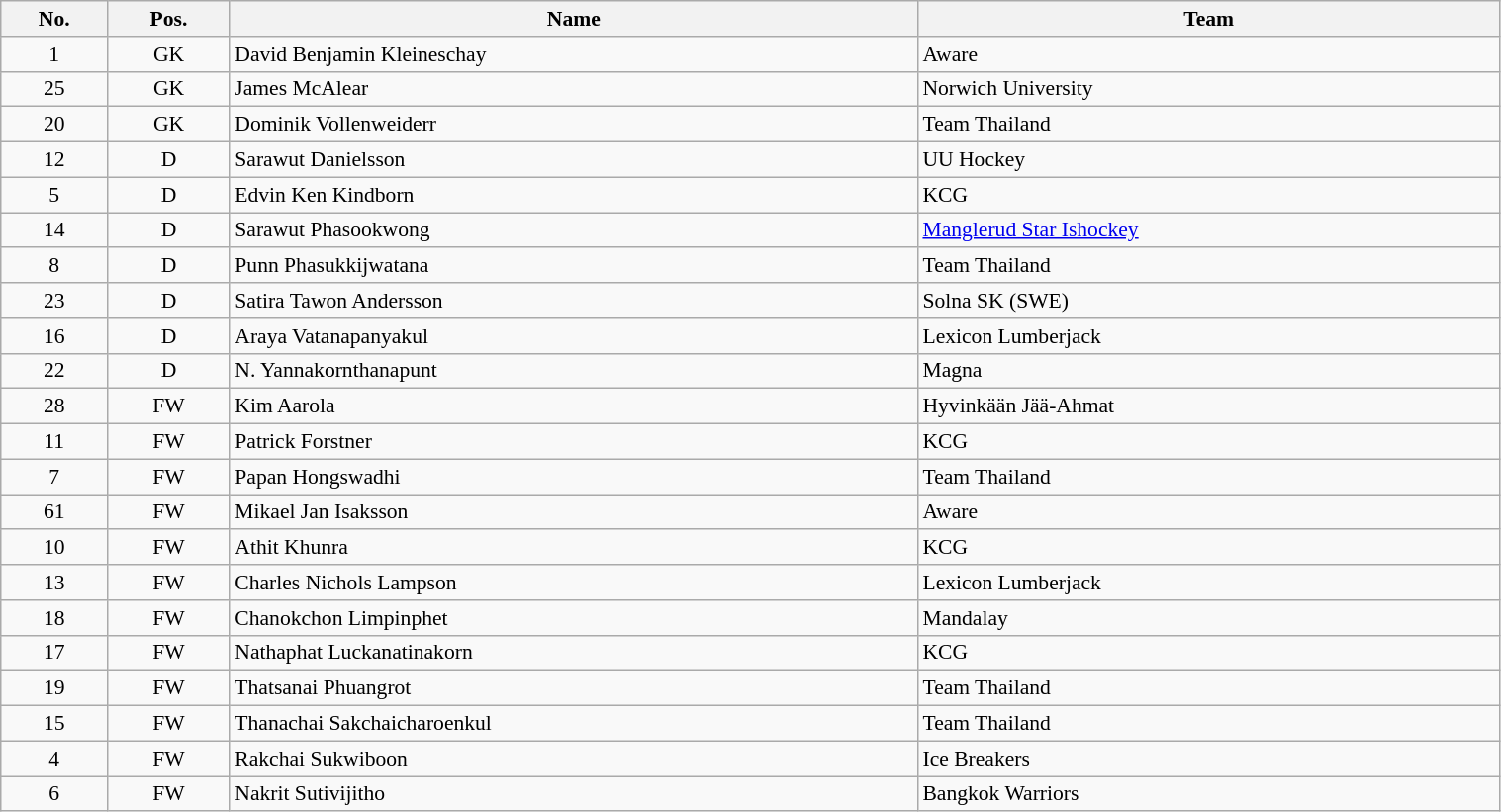<table width="80%" class="wikitable sortable" style="font-size: 90%; text-align: center;">
<tr>
<th>No.</th>
<th>Pos.</th>
<th>Name</th>
<th>Team</th>
</tr>
<tr>
<td>1</td>
<td>GK</td>
<td align=left>David Benjamin Kleineschay</td>
<td style="text-align:left;"> Aware</td>
</tr>
<tr>
<td>25</td>
<td>GK</td>
<td align=left>James McAlear</td>
<td style="text-align:left;"> Norwich University</td>
</tr>
<tr>
<td>20</td>
<td>GK</td>
<td align=left>Dominik Vollenweiderr</td>
<td style="text-align:left;"> Team Thailand</td>
</tr>
<tr>
<td>12</td>
<td>D</td>
<td align=left>Sarawut Danielsson</td>
<td style="text-align:left;"> UU Hockey</td>
</tr>
<tr>
<td>5</td>
<td>D</td>
<td align=left>Edvin Ken Kindborn</td>
<td style="text-align:left;"> KCG</td>
</tr>
<tr>
<td>14</td>
<td>D</td>
<td align=left>Sarawut Phasookwong</td>
<td style="text-align:left;"> <a href='#'>Manglerud Star Ishockey</a></td>
</tr>
<tr>
<td>8</td>
<td>D</td>
<td align=left>Punn Phasukkijwatana</td>
<td style="text-align:left;"> Team Thailand</td>
</tr>
<tr>
<td>23</td>
<td>D</td>
<td align=left>Satira Tawon Andersson</td>
<td style="text-align:left;"> Solna SK (SWE)</td>
</tr>
<tr>
<td>16</td>
<td>D</td>
<td align=left>Araya Vatanapanyakul</td>
<td style="text-align:left;"> Lexicon Lumberjack</td>
</tr>
<tr>
<td>22</td>
<td>D</td>
<td align=left>N. Yannakornthanapunt</td>
<td style="text-align:left;"> Magna</td>
</tr>
<tr>
<td>28</td>
<td>FW</td>
<td align=left>Kim Aarola</td>
<td style="text-align:left;"> Hyvinkään Jää-Ahmat</td>
</tr>
<tr>
<td>11</td>
<td>FW</td>
<td align=left>Patrick Forstner</td>
<td style="text-align:left;"> KCG</td>
</tr>
<tr>
<td>7</td>
<td>FW</td>
<td align=left>Papan Hongswadhi</td>
<td style="text-align:left;"> Team Thailand</td>
</tr>
<tr>
<td>61</td>
<td>FW</td>
<td align=left>Mikael Jan Isaksson</td>
<td style="text-align:left;"> Aware</td>
</tr>
<tr>
<td>10</td>
<td>FW</td>
<td align=left>Athit Khunra</td>
<td style="text-align:left;"> KCG</td>
</tr>
<tr>
<td>13</td>
<td>FW</td>
<td align=left>Charles Nichols Lampson</td>
<td style="text-align:left;"> Lexicon Lumberjack</td>
</tr>
<tr>
<td>18</td>
<td>FW</td>
<td align=left>Chanokchon Limpinphet</td>
<td style="text-align:left;"> Mandalay</td>
</tr>
<tr>
<td>17</td>
<td>FW</td>
<td align=left>Nathaphat Luckanatinakorn</td>
<td style="text-align:left;"> KCG</td>
</tr>
<tr>
<td>19</td>
<td>FW</td>
<td align=left>Thatsanai Phuangrot</td>
<td style="text-align:left;"> Team Thailand</td>
</tr>
<tr>
<td>15</td>
<td>FW</td>
<td align=left>Thanachai Sakchaicharoenkul</td>
<td style="text-align:left;"> Team Thailand</td>
</tr>
<tr>
<td>4</td>
<td>FW</td>
<td align=left>Rakchai Sukwiboon</td>
<td style="text-align:left;"> Ice Breakers</td>
</tr>
<tr>
<td>6</td>
<td>FW</td>
<td align=left>Nakrit Sutivijitho</td>
<td style="text-align:left;"> Bangkok Warriors</td>
</tr>
</table>
